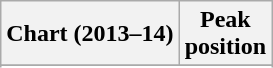<table class="wikitable sortable plainrowheaders" style="text-align:center">
<tr>
<th scope="col">Chart (2013–14)</th>
<th scope="col">Peak<br>position</th>
</tr>
<tr>
</tr>
<tr>
</tr>
<tr>
</tr>
<tr>
</tr>
<tr>
</tr>
</table>
